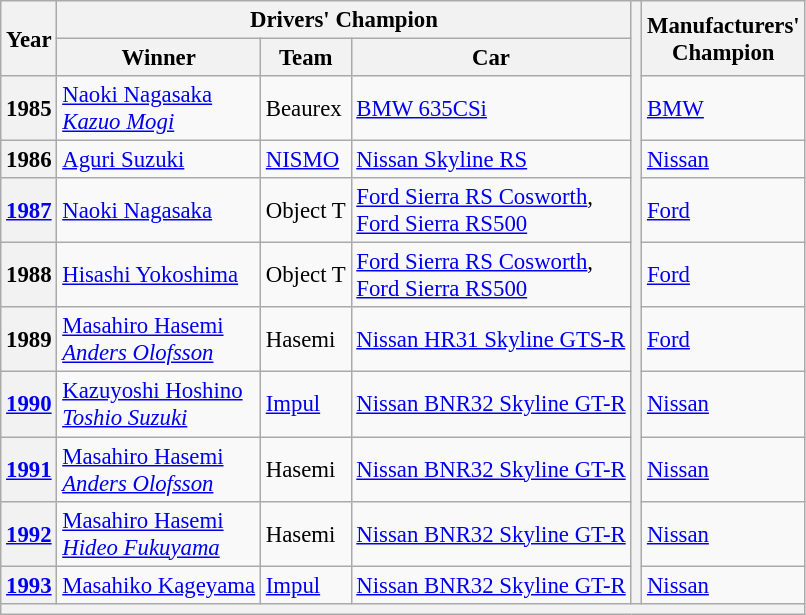<table class="wikitable" style="font-size: 95%;">
<tr>
<th rowspan="2">Year</th>
<th colspan="3">Drivers' Champion</th>
<th rowspan="11"></th>
<th rowspan="2">Manufacturers'<br>Champion</th>
</tr>
<tr>
<th>Winner</th>
<th>Team</th>
<th>Car</th>
</tr>
<tr>
<th>1985</th>
<td> <a href='#'>Naoki Nagasaka</a><br> <em><a href='#'>Kazuo Mogi</a></em></td>
<td>Beaurex</td>
<td><a href='#'>BMW 635CSi</a></td>
<td><a href='#'>BMW</a></td>
</tr>
<tr>
<th>1986</th>
<td> <a href='#'>Aguri Suzuki</a></td>
<td><a href='#'>NISMO</a></td>
<td><a href='#'>Nissan Skyline RS</a></td>
<td><a href='#'>Nissan</a></td>
</tr>
<tr>
<th><a href='#'>1987</a></th>
<td> <a href='#'>Naoki Nagasaka</a></td>
<td>Object T</td>
<td><a href='#'>Ford Sierra RS Cosworth</a>,<br><a href='#'>Ford Sierra RS500</a></td>
<td><a href='#'>Ford</a></td>
</tr>
<tr>
<th>1988</th>
<td> <a href='#'>Hisashi Yokoshima</a></td>
<td>Object T</td>
<td><a href='#'>Ford Sierra RS Cosworth</a>,<br><a href='#'>Ford Sierra RS500</a></td>
<td><a href='#'>Ford</a></td>
</tr>
<tr>
<th>1989</th>
<td> <a href='#'>Masahiro Hasemi</a><br> <em><a href='#'>Anders Olofsson</a></em></td>
<td>Hasemi</td>
<td><a href='#'>Nissan HR31 Skyline GTS-R</a></td>
<td><a href='#'>Ford</a></td>
</tr>
<tr>
<th><a href='#'>1990</a></th>
<td> <a href='#'>Kazuyoshi Hoshino</a><br> <em><a href='#'>Toshio Suzuki</a></em></td>
<td><a href='#'>Impul</a></td>
<td><a href='#'>Nissan BNR32 Skyline GT-R</a></td>
<td><a href='#'>Nissan</a></td>
</tr>
<tr>
<th><a href='#'>1991</a></th>
<td> <a href='#'>Masahiro Hasemi</a><br> <em><a href='#'>Anders Olofsson</a></em></td>
<td>Hasemi</td>
<td><a href='#'>Nissan BNR32 Skyline GT-R</a></td>
<td><a href='#'>Nissan</a></td>
</tr>
<tr>
<th><a href='#'>1992</a></th>
<td> <a href='#'>Masahiro Hasemi</a><br> <em><a href='#'>Hideo Fukuyama</a></em></td>
<td>Hasemi</td>
<td><a href='#'>Nissan BNR32 Skyline GT-R</a></td>
<td><a href='#'>Nissan</a></td>
</tr>
<tr>
<th><a href='#'>1993</a></th>
<td> <a href='#'>Masahiko Kageyama</a></td>
<td><a href='#'>Impul</a></td>
<td><a href='#'>Nissan BNR32 Skyline GT-R</a></td>
<td><a href='#'>Nissan</a></td>
</tr>
<tr>
<th colspan="6"></th>
</tr>
</table>
